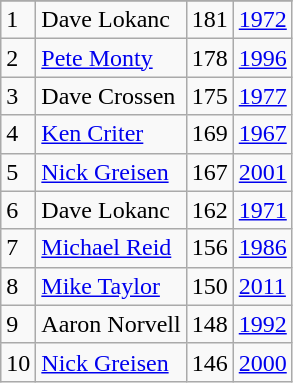<table class="wikitable">
<tr>
</tr>
<tr>
<td>1</td>
<td>Dave Lokanc</td>
<td>181</td>
<td><a href='#'>1972</a></td>
</tr>
<tr>
<td>2</td>
<td><a href='#'>Pete Monty</a></td>
<td>178</td>
<td><a href='#'>1996</a></td>
</tr>
<tr>
<td>3</td>
<td>Dave Crossen</td>
<td>175</td>
<td><a href='#'>1977</a></td>
</tr>
<tr>
<td>4</td>
<td><a href='#'>Ken Criter</a></td>
<td>169</td>
<td><a href='#'>1967</a></td>
</tr>
<tr>
<td>5</td>
<td><a href='#'>Nick Greisen</a></td>
<td>167</td>
<td><a href='#'>2001</a></td>
</tr>
<tr>
<td>6</td>
<td>Dave Lokanc</td>
<td>162</td>
<td><a href='#'>1971</a></td>
</tr>
<tr>
<td>7</td>
<td><a href='#'>Michael Reid</a></td>
<td>156</td>
<td><a href='#'>1986</a></td>
</tr>
<tr>
<td>8</td>
<td><a href='#'>Mike Taylor</a></td>
<td>150</td>
<td><a href='#'>2011</a></td>
</tr>
<tr>
<td>9</td>
<td>Aaron Norvell</td>
<td>148</td>
<td><a href='#'>1992</a></td>
</tr>
<tr>
<td>10</td>
<td><a href='#'>Nick Greisen</a></td>
<td>146</td>
<td><a href='#'>2000</a></td>
</tr>
</table>
